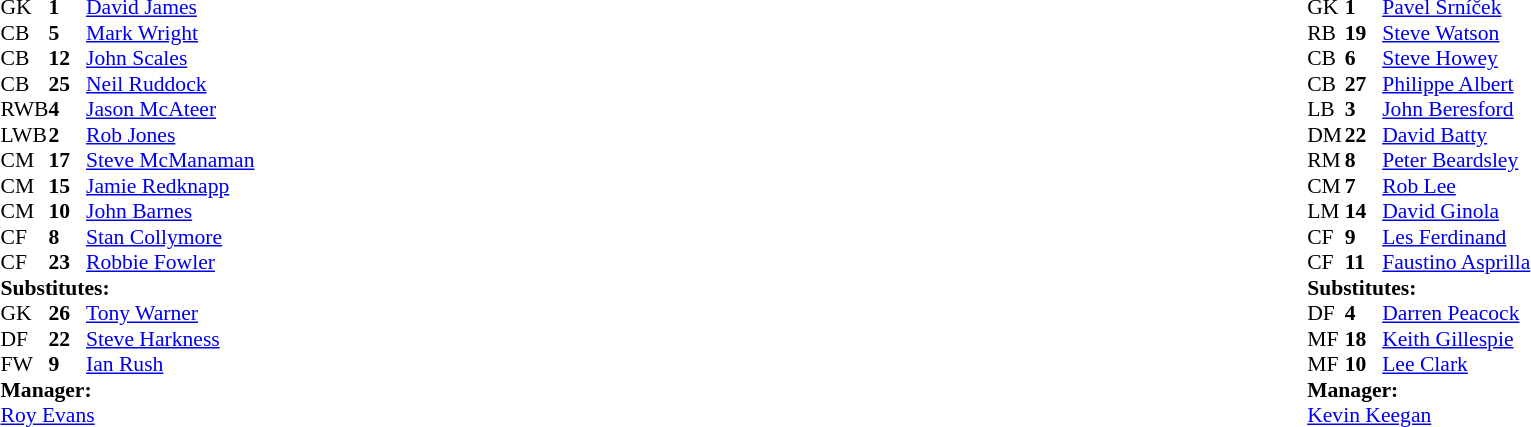<table width=100%>
<tr>
<td valign="top" width="50%"><br><table style=font-size:90% cellspacing=0 cellpadding=0>
<tr>
<td colspan="4"></td>
</tr>
<tr>
<th width=25></th>
<th width=25></th>
</tr>
<tr>
<td>GK</td>
<td><strong>1</strong></td>
<td> <a href='#'>David James</a></td>
</tr>
<tr>
<td>CB</td>
<td><strong>5</strong></td>
<td> <a href='#'>Mark Wright</a></td>
<td></td>
<td></td>
</tr>
<tr>
<td>CB</td>
<td><strong>12</strong></td>
<td> <a href='#'>John Scales</a></td>
</tr>
<tr>
<td>CB</td>
<td><strong>25</strong></td>
<td> <a href='#'>Neil Ruddock</a></td>
</tr>
<tr>
<td>RWB</td>
<td><strong>4</strong></td>
<td> <a href='#'>Jason McAteer</a></td>
</tr>
<tr>
<td>LWB</td>
<td><strong>2</strong></td>
<td> <a href='#'>Rob Jones</a></td>
<td></td>
<td></td>
</tr>
<tr>
<td>CM</td>
<td><strong>17</strong></td>
<td> <a href='#'>Steve McManaman</a></td>
</tr>
<tr>
<td>CM</td>
<td><strong>15</strong></td>
<td> <a href='#'>Jamie Redknapp</a></td>
</tr>
<tr>
<td>CM</td>
<td><strong>10</strong></td>
<td> <a href='#'>John Barnes</a></td>
</tr>
<tr>
<td>CF</td>
<td><strong>8</strong></td>
<td> <a href='#'>Stan Collymore</a></td>
</tr>
<tr>
<td>CF</td>
<td><strong>23</strong></td>
<td> <a href='#'>Robbie Fowler</a></td>
</tr>
<tr>
<td colspan=3><strong>Substitutes:</strong></td>
</tr>
<tr>
<td>GK</td>
<td><strong>26</strong></td>
<td> <a href='#'>Tony Warner</a></td>
</tr>
<tr>
<td>DF</td>
<td><strong>22</strong></td>
<td> <a href='#'>Steve Harkness</a></td>
<td></td>
<td></td>
</tr>
<tr>
<td>FW</td>
<td><strong>9</strong></td>
<td> <a href='#'>Ian Rush</a></td>
<td></td>
<td></td>
</tr>
<tr>
<td colspan=3><strong>Manager:</strong></td>
</tr>
<tr>
<td colspan=4> <a href='#'>Roy Evans</a></td>
</tr>
</table>
</td>
<td valign="top"></td>
<td valign="top" width="50%"><br><table style="font-size: 90%" cellspacing="0" cellpadding="0" align=center>
<tr>
<td colspan="4"></td>
</tr>
<tr>
<th width=25></th>
<th width=25></th>
</tr>
<tr>
<td>GK</td>
<td><strong>1</strong></td>
<td> <a href='#'>Pavel Srníček</a></td>
</tr>
<tr>
<td>RB</td>
<td><strong>19</strong></td>
<td> <a href='#'>Steve Watson</a></td>
</tr>
<tr>
<td>CB</td>
<td><strong>6</strong></td>
<td> <a href='#'>Steve Howey</a></td>
<td></td>
<td></td>
</tr>
<tr>
<td>CB</td>
<td><strong>27</strong></td>
<td> <a href='#'>Philippe Albert</a></td>
</tr>
<tr>
<td>LB</td>
<td><strong>3</strong></td>
<td> <a href='#'>John Beresford</a></td>
</tr>
<tr>
<td>DM</td>
<td><strong>22</strong></td>
<td> <a href='#'>David Batty</a></td>
<td></td>
</tr>
<tr>
<td>RM</td>
<td><strong>8</strong></td>
<td> <a href='#'>Peter Beardsley</a></td>
<td></td>
</tr>
<tr>
<td>CM</td>
<td><strong>7</strong></td>
<td> <a href='#'>Rob Lee</a></td>
</tr>
<tr>
<td>LM</td>
<td><strong>14</strong></td>
<td> <a href='#'>David Ginola</a></td>
</tr>
<tr>
<td>CF</td>
<td><strong>9</strong></td>
<td> <a href='#'>Les Ferdinand</a></td>
<td></td>
</tr>
<tr>
<td>CF</td>
<td><strong>11</strong></td>
<td> <a href='#'>Faustino Asprilla</a></td>
</tr>
<tr>
<td colspan=3><strong>Substitutes:</strong></td>
</tr>
<tr>
<td>DF</td>
<td><strong>4</strong></td>
<td> <a href='#'>Darren Peacock</a></td>
<td></td>
<td></td>
</tr>
<tr>
<td>MF</td>
<td><strong>18</strong></td>
<td> <a href='#'>Keith Gillespie</a></td>
</tr>
<tr>
<td>MF</td>
<td><strong>10</strong></td>
<td> <a href='#'>Lee Clark</a></td>
</tr>
<tr>
<td colspan=3><strong>Manager:</strong></td>
</tr>
<tr>
<td colspan=4> <a href='#'>Kevin Keegan</a></td>
</tr>
</table>
</td>
</tr>
</table>
